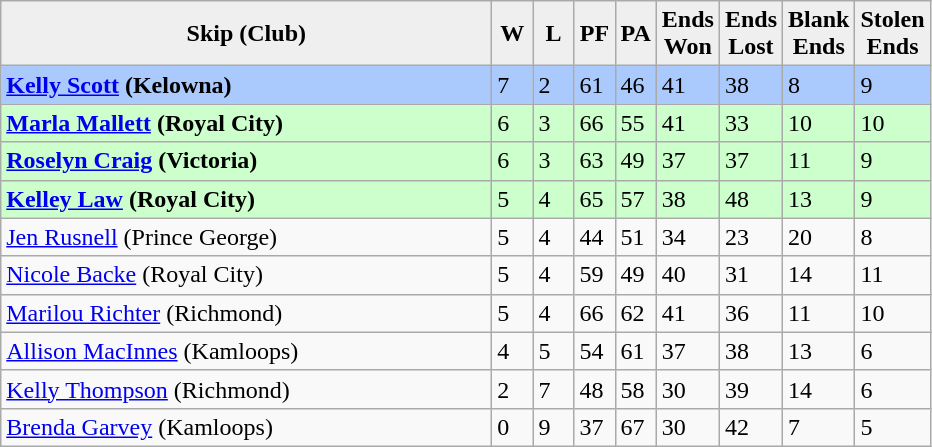<table class="wikitable">
<tr>
<th style="background:#efefef; width:320px;">Skip (Club)</th>
<th style="background:#efefef; width:20px;">W</th>
<th style="background:#efefef; width:20px;">L</th>
<th style="background:#efefef; width:20px;">PF</th>
<th style="background:#efefef; width:20px;">PA</th>
<th style="background:#efefef; width:20px;">Ends <br> Won</th>
<th style="background:#efefef; width:20px;">Ends <br> Lost</th>
<th style="background:#efefef; width:20px;">Blank <br> Ends</th>
<th style="background:#efefef; width:20px;">Stolen <br> Ends</th>
</tr>
<tr style="background:#aac9fc;">
<td><strong><a href='#'>Kelly Scott</a> (Kelowna)</strong></td>
<td>7</td>
<td>2</td>
<td>61</td>
<td>46</td>
<td>41</td>
<td>38</td>
<td>8</td>
<td>9</td>
</tr>
<tr style="background:#cfc;">
<td><strong><a href='#'>Marla Mallett</a> (Royal City)</strong></td>
<td>6</td>
<td>3</td>
<td>66</td>
<td>55</td>
<td>41</td>
<td>33</td>
<td>10</td>
<td>10</td>
</tr>
<tr style="background:#cfc;">
<td><strong><a href='#'>Roselyn Craig</a> (Victoria)</strong></td>
<td>6</td>
<td>3</td>
<td>63</td>
<td>49</td>
<td>37</td>
<td>37</td>
<td>11</td>
<td>9</td>
</tr>
<tr style="background:#cfc;">
<td><strong><a href='#'>Kelley Law</a> (Royal City)</strong></td>
<td>5</td>
<td>4</td>
<td>65</td>
<td>57</td>
<td>38</td>
<td>48</td>
<td>13</td>
<td>9</td>
</tr>
<tr>
<td><a href='#'>Jen Rusnell</a> (Prince George)</td>
<td>5</td>
<td>4</td>
<td>44</td>
<td>51</td>
<td>34</td>
<td>23</td>
<td>20</td>
<td>8</td>
</tr>
<tr>
<td><a href='#'>Nicole Backe</a> (Royal City)</td>
<td>5</td>
<td>4</td>
<td>59</td>
<td>49</td>
<td>40</td>
<td>31</td>
<td>14</td>
<td>11</td>
</tr>
<tr>
<td><a href='#'>Marilou Richter</a> (Richmond)</td>
<td>5</td>
<td>4</td>
<td>66</td>
<td>62</td>
<td>41</td>
<td>36</td>
<td>11</td>
<td>10</td>
</tr>
<tr>
<td><a href='#'>Allison MacInnes</a> (Kamloops)</td>
<td>4</td>
<td>5</td>
<td>54</td>
<td>61</td>
<td>37</td>
<td>38</td>
<td>13</td>
<td>6</td>
</tr>
<tr>
<td><a href='#'>Kelly Thompson</a> (Richmond)</td>
<td>2</td>
<td>7</td>
<td>48</td>
<td>58</td>
<td>30</td>
<td>39</td>
<td>14</td>
<td>6</td>
</tr>
<tr>
<td><a href='#'>Brenda Garvey</a> (Kamloops)</td>
<td>0</td>
<td>9</td>
<td>37</td>
<td>67</td>
<td>30</td>
<td>42</td>
<td>7</td>
<td>5</td>
</tr>
</table>
